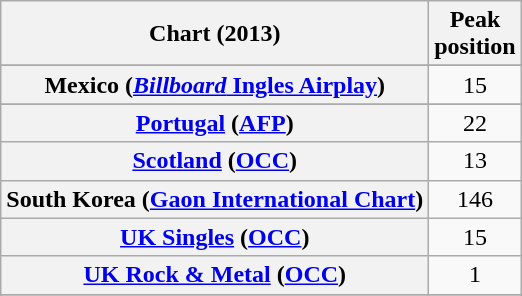<table class="wikitable sortable plainrowheaders" style="text-align:center">
<tr>
<th scope="col">Chart (2013)</th>
<th scope="col">Peak<br>position</th>
</tr>
<tr>
</tr>
<tr>
</tr>
<tr>
</tr>
<tr>
</tr>
<tr>
</tr>
<tr>
</tr>
<tr>
</tr>
<tr>
<th scope="row">Mexico (<a href='#'><em>Billboard</em> Ingles Airplay</a>)</th>
<td>15</td>
</tr>
<tr>
</tr>
<tr>
<th scope="row"><a href='#'>Portugal</a> (<a href='#'>AFP</a>)</th>
<td>22</td>
</tr>
<tr>
<th scope="row"><a href='#'>Scotland</a> (<a href='#'>OCC</a>)</th>
<td>13</td>
</tr>
<tr>
<th scope="row">South Korea (<a href='#'>Gaon International Chart</a>)</th>
<td>146</td>
</tr>
<tr>
<th scope="row"><a href='#'>UK Singles</a> (<a href='#'>OCC</a>)</th>
<td>15</td>
</tr>
<tr>
<th scope="row"><a href='#'>UK Rock & Metal</a> (<a href='#'>OCC</a>)</th>
<td>1</td>
</tr>
<tr>
</tr>
<tr>
</tr>
<tr>
</tr>
<tr>
</tr>
<tr>
</tr>
</table>
